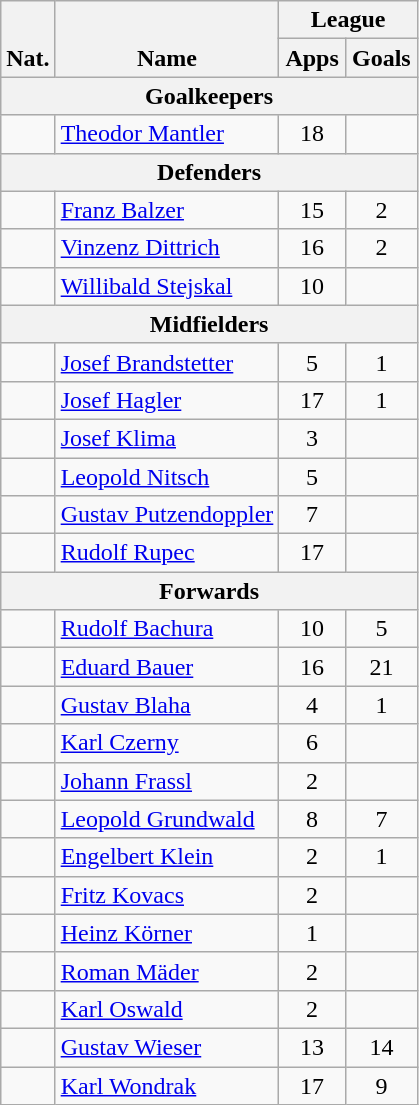<table class="wikitable" style="text-align:center">
<tr>
<th rowspan="2" valign="bottom">Nat.</th>
<th rowspan="2" valign="bottom">Name</th>
<th colspan="2" width="85">League</th>
</tr>
<tr>
<th>Apps</th>
<th>Goals</th>
</tr>
<tr>
<th colspan=13>Goalkeepers</th>
</tr>
<tr>
<td></td>
<td align="left"><a href='#'>Theodor Mantler</a></td>
<td>18</td>
<td></td>
</tr>
<tr>
<th colspan=13>Defenders</th>
</tr>
<tr>
<td></td>
<td align="left"><a href='#'>Franz Balzer</a></td>
<td>15</td>
<td>2</td>
</tr>
<tr>
<td></td>
<td align="left"><a href='#'>Vinzenz Dittrich</a></td>
<td>16</td>
<td>2</td>
</tr>
<tr>
<td></td>
<td align="left"><a href='#'>Willibald Stejskal</a></td>
<td>10</td>
<td></td>
</tr>
<tr>
<th colspan=13>Midfielders</th>
</tr>
<tr>
<td></td>
<td align="left"><a href='#'>Josef Brandstetter</a></td>
<td>5</td>
<td>1</td>
</tr>
<tr>
<td></td>
<td align="left"><a href='#'>Josef Hagler</a></td>
<td>17</td>
<td>1</td>
</tr>
<tr>
<td></td>
<td align="left"><a href='#'>Josef Klima</a></td>
<td>3</td>
<td></td>
</tr>
<tr>
<td></td>
<td align="left"><a href='#'>Leopold Nitsch</a></td>
<td>5</td>
<td></td>
</tr>
<tr>
<td></td>
<td align="left"><a href='#'>Gustav Putzendoppler</a></td>
<td>7</td>
<td></td>
</tr>
<tr>
<td></td>
<td align="left"><a href='#'>Rudolf Rupec</a></td>
<td>17</td>
<td></td>
</tr>
<tr>
<th colspan=13>Forwards</th>
</tr>
<tr>
<td></td>
<td align="left"><a href='#'>Rudolf Bachura</a></td>
<td>10</td>
<td>5</td>
</tr>
<tr>
<td></td>
<td align="left"><a href='#'>Eduard Bauer</a></td>
<td>16</td>
<td>21</td>
</tr>
<tr>
<td></td>
<td align="left"><a href='#'>Gustav Blaha</a></td>
<td>4</td>
<td>1</td>
</tr>
<tr>
<td></td>
<td align="left"><a href='#'>Karl Czerny</a></td>
<td>6</td>
<td></td>
</tr>
<tr>
<td></td>
<td align="left"><a href='#'>Johann Frassl</a></td>
<td>2</td>
<td></td>
</tr>
<tr>
<td></td>
<td align="left"><a href='#'>Leopold Grundwald</a></td>
<td>8</td>
<td>7</td>
</tr>
<tr>
<td></td>
<td align="left"><a href='#'>Engelbert Klein</a></td>
<td>2</td>
<td>1</td>
</tr>
<tr>
<td></td>
<td align="left"><a href='#'>Fritz Kovacs</a></td>
<td>2</td>
<td></td>
</tr>
<tr>
<td></td>
<td align="left"><a href='#'>Heinz Körner</a></td>
<td>1</td>
<td></td>
</tr>
<tr>
<td></td>
<td align="left"><a href='#'>Roman Mäder</a></td>
<td>2</td>
<td></td>
</tr>
<tr>
<td></td>
<td align="left"><a href='#'>Karl Oswald</a></td>
<td>2</td>
<td></td>
</tr>
<tr>
<td></td>
<td align="left"><a href='#'>Gustav Wieser</a></td>
<td>13</td>
<td>14</td>
</tr>
<tr>
<td></td>
<td align="left"><a href='#'>Karl Wondrak</a></td>
<td>17</td>
<td>9</td>
</tr>
</table>
